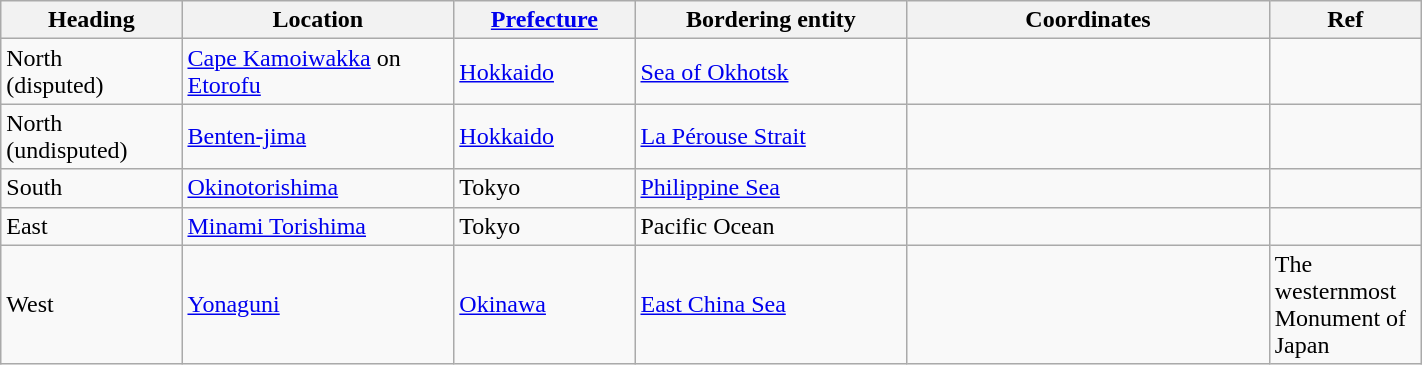<table class="wikitable" style="width:75%;">
<tr>
<th style="width:10%;">Heading</th>
<th style="width:15%;">Location</th>
<th style="width:10%;"><a href='#'>Prefecture</a></th>
<th style="width:15%;">Bordering entity</th>
<th style="width:20%;" class="unsortable">Coordinates</th>
<th style="width:5%;" class="unsortable">Ref</th>
</tr>
<tr class="vcard">
<td>North <br>(disputed)</td>
<td class="fn org"><a href='#'>Cape Kamoiwakka</a> on <a href='#'>Etorofu</a></td>
<td><a href='#'>Hokkaido</a></td>
<td><a href='#'>Sea of Okhotsk</a></td>
<td></td>
<td></td>
</tr>
<tr class="vcard">
<td>North <br>(undisputed)</td>
<td class="fn org"><a href='#'>Benten-jima</a></td>
<td><a href='#'>Hokkaido</a></td>
<td><a href='#'>La Pérouse Strait</a></td>
<td></td>
<td></td>
</tr>
<tr class="vcard">
<td>South</td>
<td class="fn org"><a href='#'>Okinotorishima</a></td>
<td>Tokyo</td>
<td><a href='#'>Philippine Sea</a></td>
<td></td>
<td></td>
</tr>
<tr class="vcard">
<td>East</td>
<td class="fn org"><a href='#'>Minami Torishima</a></td>
<td>Tokyo</td>
<td>Pacific Ocean</td>
<td></td>
<td></td>
</tr>
<tr class="vcard">
<td>West</td>
<td class="fn org"><a href='#'>Yonaguni</a></td>
<td><a href='#'>Okinawa</a></td>
<td><a href='#'>East China Sea</a></td>
<td></td>
<td>The westernmost Monument of Japan</td>
</tr>
</table>
